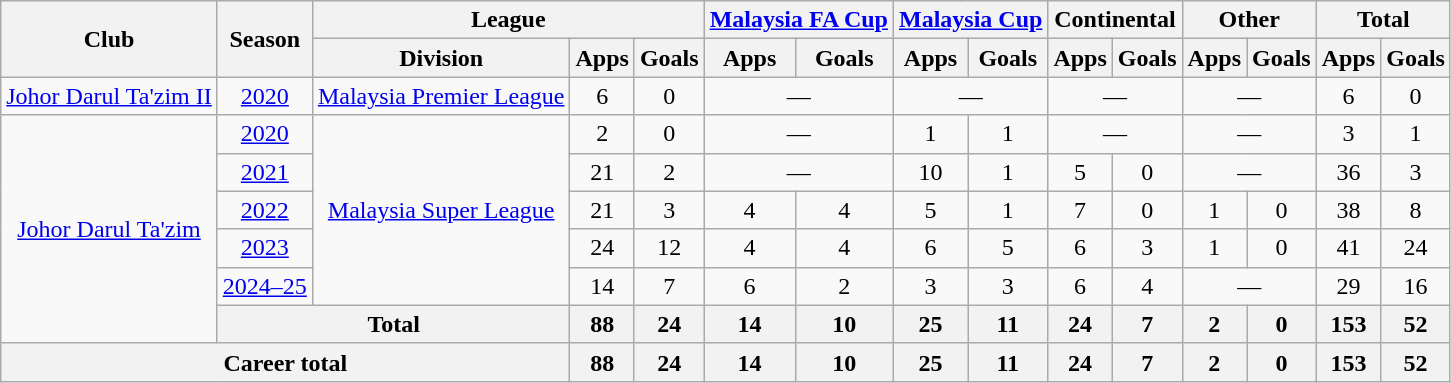<table class="wikitable" style="text-align: center">
<tr>
<th rowspan="2">Club</th>
<th rowspan="2">Season</th>
<th colspan="3">League</th>
<th colspan="2"><a href='#'>Malaysia FA Cup</a></th>
<th colspan="2"><a href='#'>Malaysia Cup</a></th>
<th colspan="2">Continental</th>
<th colspan="2">Other</th>
<th colspan="2">Total</th>
</tr>
<tr>
<th>Division</th>
<th>Apps</th>
<th>Goals</th>
<th>Apps</th>
<th>Goals</th>
<th>Apps</th>
<th>Goals</th>
<th>Apps</th>
<th>Goals</th>
<th>Apps</th>
<th>Goals</th>
<th>Apps</th>
<th>Goals</th>
</tr>
<tr>
<td><a href='#'>Johor Darul Ta'zim II</a></td>
<td><a href='#'>2020</a></td>
<td><a href='#'>Malaysia Premier League</a></td>
<td>6</td>
<td>0</td>
<td colspan="2">—</td>
<td colspan="2">—</td>
<td colspan="2">—</td>
<td colspan="2">—</td>
<td>6</td>
<td>0</td>
</tr>
<tr>
<td rowspan="6"><a href='#'>Johor Darul Ta'zim</a></td>
<td><a href='#'>2020</a></td>
<td rowspan="5"><a href='#'>Malaysia Super League</a></td>
<td>2</td>
<td>0</td>
<td colspan="2">—</td>
<td>1</td>
<td>1</td>
<td colspan="2">—</td>
<td colspan="2">—</td>
<td>3</td>
<td>1</td>
</tr>
<tr>
<td><a href='#'>2021</a></td>
<td>21</td>
<td>2</td>
<td colspan="2">—</td>
<td>10</td>
<td>1</td>
<td>5</td>
<td>0</td>
<td colspan="2">—</td>
<td>36</td>
<td>3</td>
</tr>
<tr>
<td><a href='#'>2022</a></td>
<td>21</td>
<td>3</td>
<td>4</td>
<td>4</td>
<td>5</td>
<td>1</td>
<td>7</td>
<td>0</td>
<td>1</td>
<td>0</td>
<td>38</td>
<td>8</td>
</tr>
<tr>
<td><a href='#'>2023</a></td>
<td>24</td>
<td>12</td>
<td>4</td>
<td>4</td>
<td>6</td>
<td>5</td>
<td>6</td>
<td>3</td>
<td>1</td>
<td>0</td>
<td>41</td>
<td>24</td>
</tr>
<tr>
<td><a href='#'>2024–25</a></td>
<td>14</td>
<td>7</td>
<td>6</td>
<td>2</td>
<td>3</td>
<td>3</td>
<td>6</td>
<td>4</td>
<td colspan="2">—</td>
<td>29</td>
<td>16</td>
</tr>
<tr>
<th colspan=2>Total</th>
<th>88</th>
<th>24</th>
<th>14</th>
<th>10</th>
<th>25</th>
<th>11</th>
<th>24</th>
<th>7</th>
<th>2</th>
<th>0</th>
<th>153</th>
<th>52</th>
</tr>
<tr>
<th colspan=3>Career total</th>
<th>88</th>
<th>24</th>
<th>14</th>
<th>10</th>
<th>25</th>
<th>11</th>
<th>24</th>
<th>7</th>
<th>2</th>
<th>0</th>
<th>153</th>
<th>52</th>
</tr>
</table>
